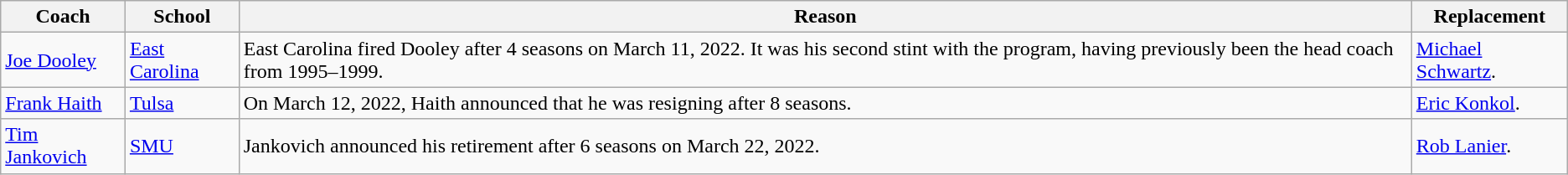<table class="wikitable">
<tr>
<th>Coach</th>
<th>School</th>
<th>Reason</th>
<th>Replacement</th>
</tr>
<tr>
<td><a href='#'>Joe Dooley</a></td>
<td><a href='#'>East Carolina</a></td>
<td>East Carolina fired Dooley after 4 seasons on March 11, 2022. It was his second stint with the program, having previously been the head coach from 1995–1999.</td>
<td><a href='#'>Michael Schwartz</a>.</td>
</tr>
<tr>
<td><a href='#'>Frank Haith</a></td>
<td><a href='#'>Tulsa</a></td>
<td>On March 12, 2022, Haith announced that he was resigning after 8 seasons.</td>
<td><a href='#'>Eric Konkol</a>.</td>
</tr>
<tr>
<td><a href='#'>Tim Jankovich</a></td>
<td><a href='#'>SMU</a></td>
<td>Jankovich announced his retirement after 6 seasons on March 22, 2022.</td>
<td><a href='#'>Rob Lanier</a>.</td>
</tr>
</table>
